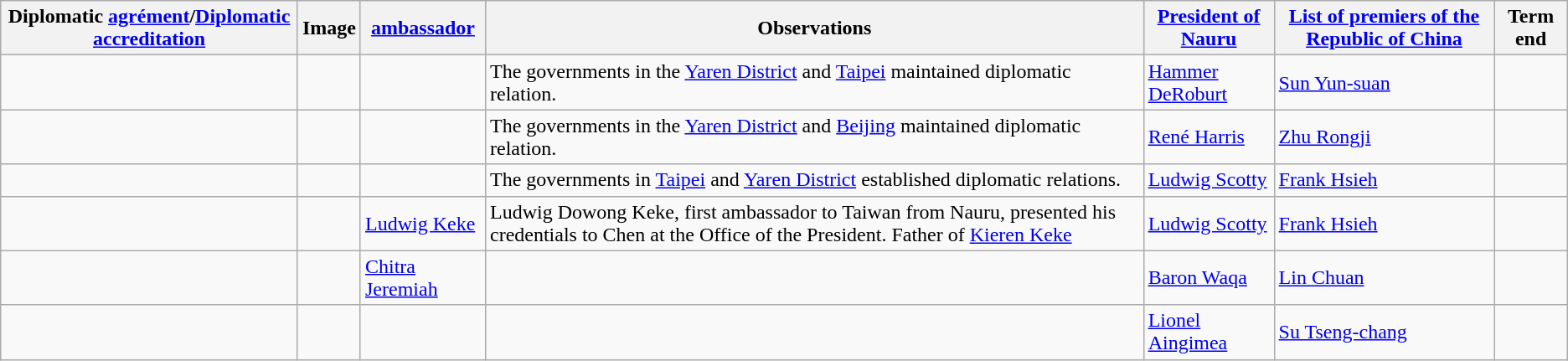<table class="wikitable sortable">
<tr>
<th>Diplomatic <a href='#'>agrément</a>/<a href='#'>Diplomatic accreditation</a></th>
<th>Image</th>
<th><a href='#'>ambassador</a></th>
<th>Observations</th>
<th><a href='#'>President of Nauru</a></th>
<th><a href='#'>List of premiers of the Republic of China</a></th>
<th>Term end</th>
</tr>
<tr>
<td></td>
<td></td>
<td></td>
<td>The governments in the <a href='#'>Yaren District</a> and  <a href='#'>Taipei</a> maintained diplomatic relation.</td>
<td><a href='#'>Hammer DeRoburt</a></td>
<td><a href='#'>Sun Yun-suan</a></td>
<td></td>
</tr>
<tr>
<td></td>
<td></td>
<td></td>
<td>The governments in the <a href='#'>Yaren District</a> and <a href='#'>Beijing</a> maintained diplomatic relation.</td>
<td><a href='#'>René Harris</a></td>
<td><a href='#'>Zhu Rongji</a></td>
<td></td>
</tr>
<tr>
<td></td>
<td></td>
<td></td>
<td>The governments in <a href='#'>Taipei</a> and <a href='#'>Yaren District</a> established diplomatic relations.</td>
<td><a href='#'>Ludwig Scotty</a></td>
<td><a href='#'>Frank Hsieh</a></td>
<td></td>
</tr>
<tr>
<td></td>
<td></td>
<td><a href='#'>Ludwig Keke</a></td>
<td>Ludwig Dowong Keke, first ambassador to Taiwan from Nauru, presented his credentials to Chen at the Office of the President. Father of <a href='#'>Kieren Keke</a></td>
<td><a href='#'>Ludwig Scotty</a></td>
<td><a href='#'>Frank Hsieh</a></td>
<td></td>
</tr>
<tr>
<td></td>
<td></td>
<td><a href='#'>Chitra Jeremiah</a></td>
<td></td>
<td><a href='#'>Baron Waqa</a></td>
<td><a href='#'>Lin Chuan</a></td>
<td></td>
</tr>
<tr>
<td></td>
<td></td>
<td></td>
<td></td>
<td><a href='#'>Lionel Aingimea</a></td>
<td><a href='#'>Su Tseng-chang</a></td>
<td></td>
</tr>
</table>
